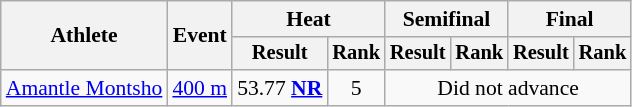<table class=wikitable style="font-size:90%">
<tr>
<th rowspan="2">Athlete</th>
<th rowspan="2">Event</th>
<th colspan="2">Heat</th>
<th colspan="2">Semifinal</th>
<th colspan="2">Final</th>
</tr>
<tr style="font-size:95%">
<th>Result</th>
<th>Rank</th>
<th>Result</th>
<th>Rank</th>
<th>Result</th>
<th>Rank</th>
</tr>
<tr align=center>
<td align=left><a href='#'>Amantle Montsho</a></td>
<td align=left><a href='#'>400 m</a></td>
<td>53.77 <strong><a href='#'>NR</a></strong></td>
<td>5</td>
<td colspan=4>Did not advance</td>
</tr>
</table>
